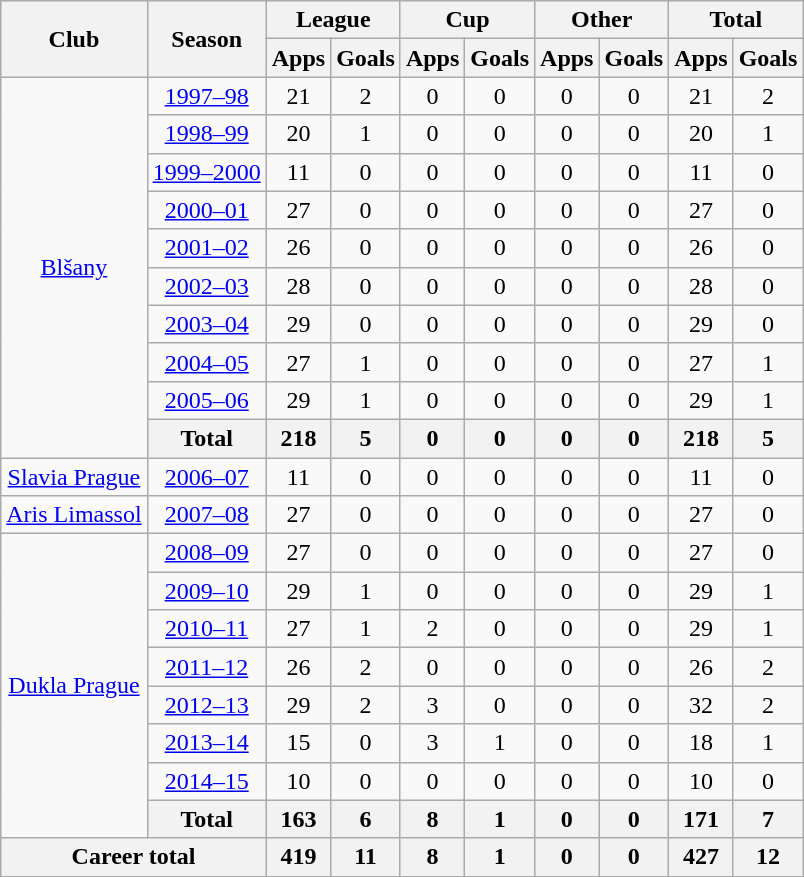<table class="wikitable" style="text-align:center">
<tr>
<th rowspan="2">Club</th>
<th rowspan="2">Season</th>
<th colspan="2">League</th>
<th colspan="2">Cup</th>
<th colspan="2">Other</th>
<th colspan="2">Total</th>
</tr>
<tr>
<th>Apps</th>
<th>Goals</th>
<th>Apps</th>
<th>Goals</th>
<th>Apps</th>
<th>Goals</th>
<th>Apps</th>
<th>Goals</th>
</tr>
<tr>
<td rowspan="10"><a href='#'>Blšany</a></td>
<td><a href='#'>1997–98</a></td>
<td>21</td>
<td>2</td>
<td>0</td>
<td>0</td>
<td>0</td>
<td>0</td>
<td>21</td>
<td>2</td>
</tr>
<tr>
<td><a href='#'>1998–99</a></td>
<td>20</td>
<td>1</td>
<td>0</td>
<td>0</td>
<td>0</td>
<td>0</td>
<td>20</td>
<td>1</td>
</tr>
<tr>
<td><a href='#'>1999–2000</a></td>
<td>11</td>
<td>0</td>
<td>0</td>
<td>0</td>
<td>0</td>
<td>0</td>
<td>11</td>
<td>0</td>
</tr>
<tr>
<td><a href='#'>2000–01</a></td>
<td>27</td>
<td>0</td>
<td>0</td>
<td>0</td>
<td>0</td>
<td>0</td>
<td>27</td>
<td>0</td>
</tr>
<tr>
<td><a href='#'>2001–02</a></td>
<td>26</td>
<td>0</td>
<td>0</td>
<td>0</td>
<td>0</td>
<td>0</td>
<td>26</td>
<td>0</td>
</tr>
<tr>
<td><a href='#'>2002–03</a></td>
<td>28</td>
<td>0</td>
<td>0</td>
<td>0</td>
<td>0</td>
<td>0</td>
<td>28</td>
<td>0</td>
</tr>
<tr>
<td><a href='#'>2003–04</a></td>
<td>29</td>
<td>0</td>
<td>0</td>
<td>0</td>
<td>0</td>
<td>0</td>
<td>29</td>
<td>0</td>
</tr>
<tr>
<td><a href='#'>2004–05</a></td>
<td>27</td>
<td>1</td>
<td>0</td>
<td>0</td>
<td>0</td>
<td>0</td>
<td>27</td>
<td>1</td>
</tr>
<tr>
<td><a href='#'>2005–06</a></td>
<td>29</td>
<td>1</td>
<td>0</td>
<td>0</td>
<td>0</td>
<td>0</td>
<td>29</td>
<td>1</td>
</tr>
<tr>
<th>Total</th>
<th>218</th>
<th>5</th>
<th>0</th>
<th>0</th>
<th>0</th>
<th>0</th>
<th>218</th>
<th>5</th>
</tr>
<tr>
<td><a href='#'>Slavia Prague</a></td>
<td><a href='#'>2006–07</a></td>
<td>11</td>
<td>0</td>
<td>0</td>
<td>0</td>
<td>0</td>
<td>0</td>
<td>11</td>
<td>0</td>
</tr>
<tr>
<td><a href='#'>Aris Limassol</a></td>
<td><a href='#'>2007–08</a></td>
<td>27</td>
<td>0</td>
<td>0</td>
<td>0</td>
<td>0</td>
<td>0</td>
<td>27</td>
<td>0</td>
</tr>
<tr>
<td rowspan="8"><a href='#'>Dukla Prague</a></td>
<td><a href='#'>2008–09</a></td>
<td>27</td>
<td>0</td>
<td>0</td>
<td>0</td>
<td>0</td>
<td>0</td>
<td>27</td>
<td>0</td>
</tr>
<tr>
<td><a href='#'>2009–10</a></td>
<td>29</td>
<td>1</td>
<td>0</td>
<td>0</td>
<td>0</td>
<td>0</td>
<td>29</td>
<td>1</td>
</tr>
<tr>
<td><a href='#'>2010–11</a></td>
<td>27</td>
<td>1</td>
<td>2</td>
<td>0</td>
<td>0</td>
<td>0</td>
<td>29</td>
<td>1</td>
</tr>
<tr>
<td><a href='#'>2011–12</a></td>
<td>26</td>
<td>2</td>
<td>0</td>
<td>0</td>
<td>0</td>
<td>0</td>
<td>26</td>
<td>2</td>
</tr>
<tr>
<td><a href='#'>2012–13</a></td>
<td>29</td>
<td>2</td>
<td>3</td>
<td>0</td>
<td>0</td>
<td>0</td>
<td>32</td>
<td>2</td>
</tr>
<tr>
<td><a href='#'>2013–14</a></td>
<td>15</td>
<td>0</td>
<td>3</td>
<td>1</td>
<td>0</td>
<td>0</td>
<td>18</td>
<td>1</td>
</tr>
<tr>
<td><a href='#'>2014–15</a></td>
<td>10</td>
<td>0</td>
<td>0</td>
<td>0</td>
<td>0</td>
<td>0</td>
<td>10</td>
<td>0</td>
</tr>
<tr>
<th>Total</th>
<th>163</th>
<th>6</th>
<th>8</th>
<th>1</th>
<th>0</th>
<th>0</th>
<th>171</th>
<th>7</th>
</tr>
<tr>
<th colspan="2">Career total</th>
<th>419</th>
<th>11</th>
<th>8</th>
<th>1</th>
<th>0</th>
<th>0</th>
<th>427</th>
<th>12</th>
</tr>
</table>
